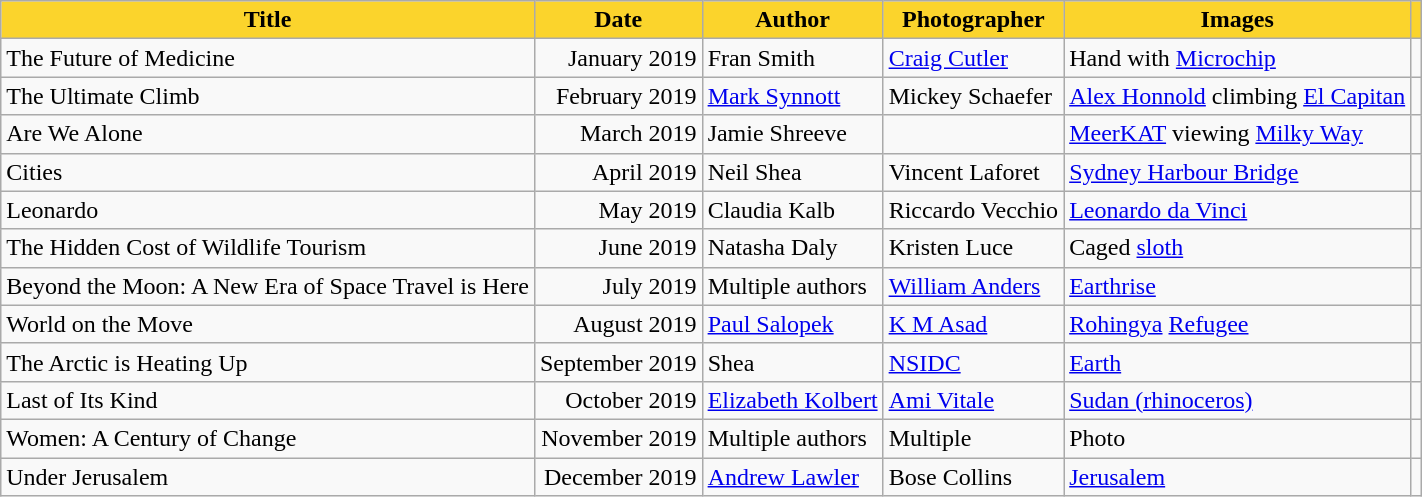<table class="wikitable">
<tr>
<th scope="col" style="background-color:#fbd42c;">Title</th>
<th scope="col" style="background-color:#fbd42c;">Date</th>
<th scope="col" style="background-color:#fbd42c;">Author</th>
<th scope="col" style="background-color:#fbd42c;">Photographer</th>
<th scope="col" style="background-color:#fbd42c;">Images</th>
<th scope="col" style="background-color:#fbd42c;"></th>
</tr>
<tr>
<td scope="row">The Future of Medicine</td>
<td style="text-align:right;">January 2019</td>
<td>Fran Smith</td>
<td><a href='#'>Craig Cutler</a></td>
<td>Hand with <a href='#'>Microchip</a></td>
<td></td>
</tr>
<tr>
<td scope="row">The Ultimate Climb</td>
<td style="text-align:right;">February 2019</td>
<td><a href='#'>Mark Synnott</a></td>
<td>Mickey Schaefer</td>
<td><a href='#'>Alex Honnold</a> climbing <a href='#'>El Capitan</a></td>
<td></td>
</tr>
<tr>
<td scope="row">Are We Alone</td>
<td style="text-align:right;">March 2019</td>
<td>Jamie Shreeve</td>
<td></td>
<td><a href='#'>MeerKAT</a> viewing <a href='#'>Milky Way</a></td>
<td></td>
</tr>
<tr>
<td scope="row">Cities</td>
<td style="text-align:right;">April 2019</td>
<td>Neil Shea</td>
<td>Vincent Laforet</td>
<td><a href='#'>Sydney Harbour Bridge</a></td>
<td></td>
</tr>
<tr>
<td scope="row">Leonardo</td>
<td style="text-align:right;">May 2019</td>
<td>Claudia Kalb</td>
<td>Riccardo Vecchio</td>
<td><a href='#'>Leonardo da Vinci</a></td>
<td></td>
</tr>
<tr>
<td scope="row">The Hidden Cost of Wildlife Tourism</td>
<td style="text-align:right;">June 2019</td>
<td>Natasha Daly</td>
<td>Kristen Luce</td>
<td>Caged <a href='#'>sloth</a></td>
<td></td>
</tr>
<tr>
<td scope="row">Beyond the Moon: A New Era of Space Travel is Here</td>
<td style="text-align:right;">July 2019</td>
<td>Multiple authors</td>
<td><a href='#'>William Anders</a></td>
<td><a href='#'>Earthrise</a></td>
<td></td>
</tr>
<tr>
<td scope="row">World on the Move</td>
<td style="text-align:right;">August 2019</td>
<td><a href='#'>Paul Salopek</a></td>
<td><a href='#'>K M Asad</a></td>
<td><a href='#'>Rohingya</a> <a href='#'>Refugee</a></td>
<td></td>
</tr>
<tr>
<td scope="row">The Arctic is Heating Up</td>
<td style="text-align:right;">September 2019</td>
<td>Shea</td>
<td><a href='#'>NSIDC</a></td>
<td><a href='#'>Earth</a></td>
<td></td>
</tr>
<tr>
<td scope="row">Last of Its Kind</td>
<td style="text-align:right;">October 2019</td>
<td><a href='#'>Elizabeth Kolbert</a></td>
<td><a href='#'>Ami Vitale</a></td>
<td><a href='#'>Sudan (rhinoceros)</a></td>
<td></td>
</tr>
<tr>
<td scope="row">Women: A Century of Change</td>
<td style="text-align:right;">November 2019</td>
<td>Multiple authors</td>
<td>Multiple</td>
<td>Photo</td>
<td></td>
</tr>
<tr>
<td scope="row">Under Jerusalem</td>
<td style="text-align:right;">December 2019</td>
<td><a href='#'>Andrew Lawler</a></td>
<td>Bose Collins</td>
<td><a href='#'>Jerusalem</a></td>
<td></td>
</tr>
</table>
